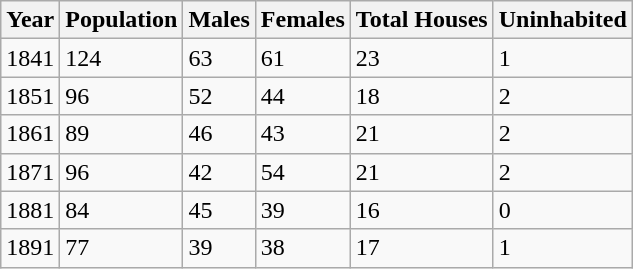<table class="wikitable">
<tr>
<th>Year</th>
<th>Population</th>
<th>Males</th>
<th>Females</th>
<th>Total Houses</th>
<th>Uninhabited</th>
</tr>
<tr>
<td>1841</td>
<td>124</td>
<td>63</td>
<td>61</td>
<td>23</td>
<td>1</td>
</tr>
<tr>
<td>1851</td>
<td>96</td>
<td>52</td>
<td>44</td>
<td>18</td>
<td>2</td>
</tr>
<tr>
<td>1861</td>
<td>89</td>
<td>46</td>
<td>43</td>
<td>21</td>
<td>2</td>
</tr>
<tr>
<td>1871</td>
<td>96</td>
<td>42</td>
<td>54</td>
<td>21</td>
<td>2</td>
</tr>
<tr>
<td>1881</td>
<td>84</td>
<td>45</td>
<td>39</td>
<td>16</td>
<td>0</td>
</tr>
<tr>
<td>1891</td>
<td>77</td>
<td>39</td>
<td>38</td>
<td>17</td>
<td>1</td>
</tr>
</table>
